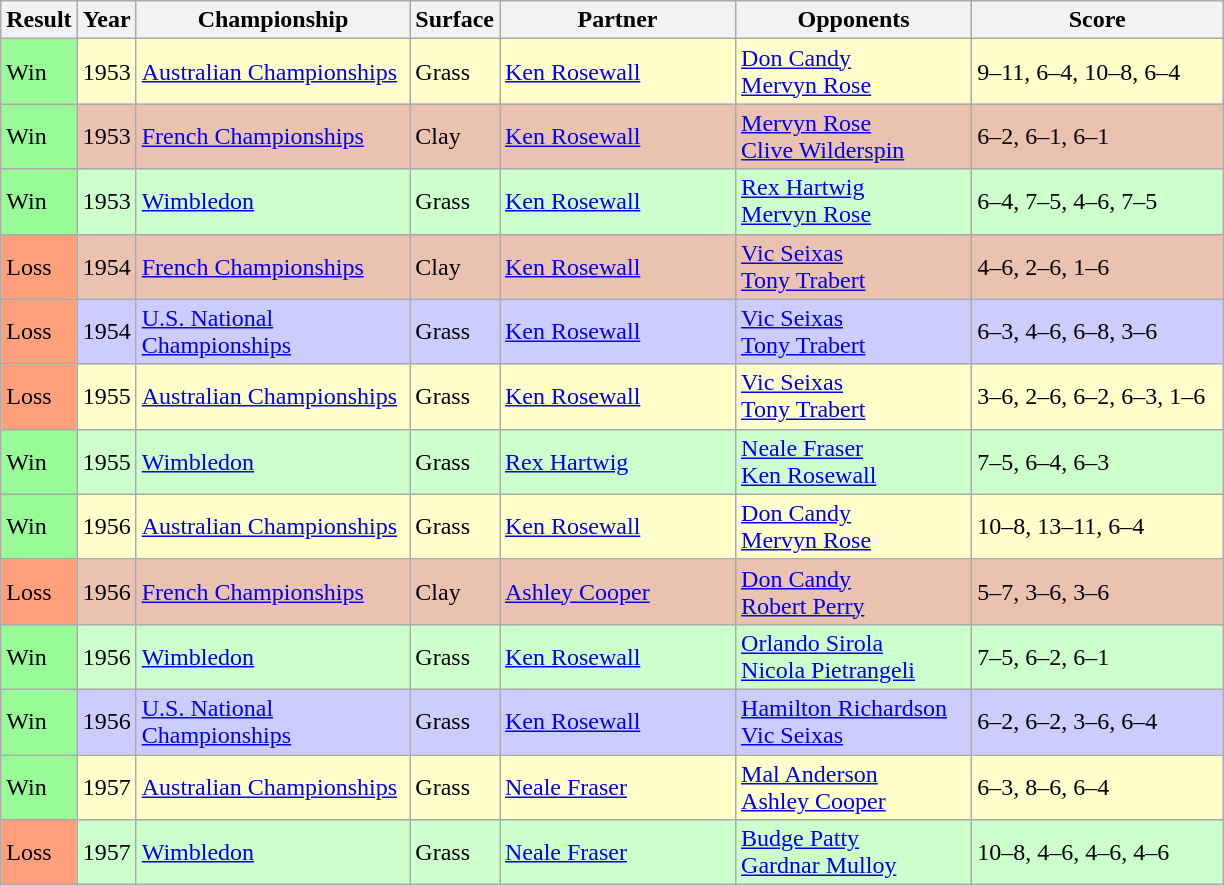<table class="sortable wikitable">
<tr>
<th style="width:40px">Result</th>
<th style="width:30px">Year</th>
<th style="width:175px">Championship</th>
<th style="width:50px">Surface</th>
<th style="width:150px">Partner</th>
<th style="width:150px">Opponents</th>
<th style="width:160px" class="unsortable">Score</th>
</tr>
<tr style="background:#ffc;">
<td style="background:#98fb98;">Win</td>
<td>1953</td>
<td><a href='#'>Australian Championships</a></td>
<td>Grass</td>
<td> <a href='#'>Ken Rosewall</a></td>
<td> <a href='#'>Don Candy</a><br> <a href='#'>Mervyn Rose</a></td>
<td>9–11, 6–4, 10–8, 6–4</td>
</tr>
<tr style="background:#ebc2af;">
<td style="background:#98fb98;">Win</td>
<td>1953</td>
<td><a href='#'>French Championships</a></td>
<td>Clay</td>
<td> <a href='#'>Ken Rosewall</a></td>
<td> <a href='#'>Mervyn Rose</a><br> <a href='#'>Clive Wilderspin</a></td>
<td>6–2, 6–1, 6–1</td>
</tr>
<tr style="background:#cfc;">
<td style="background:#98fb98;">Win</td>
<td>1953</td>
<td><a href='#'>Wimbledon</a></td>
<td>Grass</td>
<td> <a href='#'>Ken Rosewall</a></td>
<td> <a href='#'>Rex Hartwig</a><br> <a href='#'>Mervyn Rose</a></td>
<td>6–4, 7–5, 4–6, 7–5</td>
</tr>
<tr style="background:#ebc2af;">
<td style="background:#ffa07a;">Loss</td>
<td>1954</td>
<td><a href='#'>French Championships</a></td>
<td>Clay</td>
<td> <a href='#'>Ken Rosewall</a></td>
<td> <a href='#'>Vic Seixas</a><br> <a href='#'>Tony Trabert</a></td>
<td>4–6, 2–6, 1–6</td>
</tr>
<tr style="background:#ccf;">
<td style="background:#ffa07a;">Loss</td>
<td>1954</td>
<td><a href='#'>U.S. National Championships</a></td>
<td>Grass</td>
<td> <a href='#'>Ken Rosewall</a></td>
<td> <a href='#'>Vic Seixas</a><br> <a href='#'>Tony Trabert</a></td>
<td>6–3, 4–6, 6–8, 3–6</td>
</tr>
<tr style="background:#ffc;">
<td style="background:#ffa07a;">Loss</td>
<td>1955</td>
<td><a href='#'>Australian Championships</a></td>
<td>Grass</td>
<td> <a href='#'>Ken Rosewall</a></td>
<td> <a href='#'>Vic Seixas</a><br> <a href='#'>Tony Trabert</a></td>
<td>3–6, 2–6, 6–2, 6–3, 1–6</td>
</tr>
<tr style="background:#cfc;">
<td style="background:#98fb98;">Win</td>
<td>1955</td>
<td><a href='#'>Wimbledon</a></td>
<td>Grass</td>
<td> <a href='#'>Rex Hartwig</a></td>
<td> <a href='#'>Neale Fraser</a><br> <a href='#'>Ken Rosewall</a></td>
<td>7–5, 6–4, 6–3</td>
</tr>
<tr style="background:#ffc;">
<td style="background:#98fb98;">Win</td>
<td>1956</td>
<td><a href='#'>Australian Championships</a></td>
<td>Grass</td>
<td> <a href='#'>Ken Rosewall</a></td>
<td> <a href='#'>Don Candy</a><br> <a href='#'>Mervyn Rose</a></td>
<td>10–8, 13–11, 6–4</td>
</tr>
<tr style="background:#ebc2af;">
<td style="background:#ffa07a;">Loss</td>
<td>1956</td>
<td><a href='#'>French Championships</a></td>
<td>Clay</td>
<td> <a href='#'>Ashley Cooper</a></td>
<td> <a href='#'>Don Candy</a><br> <a href='#'>Robert Perry</a></td>
<td>5–7, 3–6, 3–6</td>
</tr>
<tr style="background:#cfc;">
<td style="background:#98fb98;">Win</td>
<td>1956</td>
<td><a href='#'>Wimbledon</a></td>
<td>Grass</td>
<td> <a href='#'>Ken Rosewall</a></td>
<td> <a href='#'>Orlando Sirola</a><br> <a href='#'>Nicola Pietrangeli</a></td>
<td>7–5, 6–2, 6–1</td>
</tr>
<tr style="background:#ccf;">
<td style="background:#98fb98;">Win</td>
<td>1956</td>
<td><a href='#'>U.S. National Championships</a></td>
<td>Grass</td>
<td> <a href='#'>Ken Rosewall</a></td>
<td> <a href='#'>Hamilton Richardson</a><br> <a href='#'>Vic Seixas</a></td>
<td>6–2, 6–2, 3–6, 6–4</td>
</tr>
<tr style="background:#ffc;">
<td style="background:#98fb98;">Win</td>
<td>1957</td>
<td><a href='#'>Australian Championships</a></td>
<td>Grass</td>
<td> <a href='#'>Neale Fraser</a></td>
<td> <a href='#'>Mal Anderson</a><br> <a href='#'>Ashley Cooper</a></td>
<td>6–3, 8–6, 6–4</td>
</tr>
<tr style="background:#cfc;">
<td style="background:#ffa07a;">Loss</td>
<td>1957</td>
<td><a href='#'>Wimbledon</a></td>
<td>Grass</td>
<td> <a href='#'>Neale Fraser</a></td>
<td> <a href='#'>Budge Patty</a><br> <a href='#'>Gardnar Mulloy</a></td>
<td>10–8, 4–6, 4–6, 4–6</td>
</tr>
</table>
